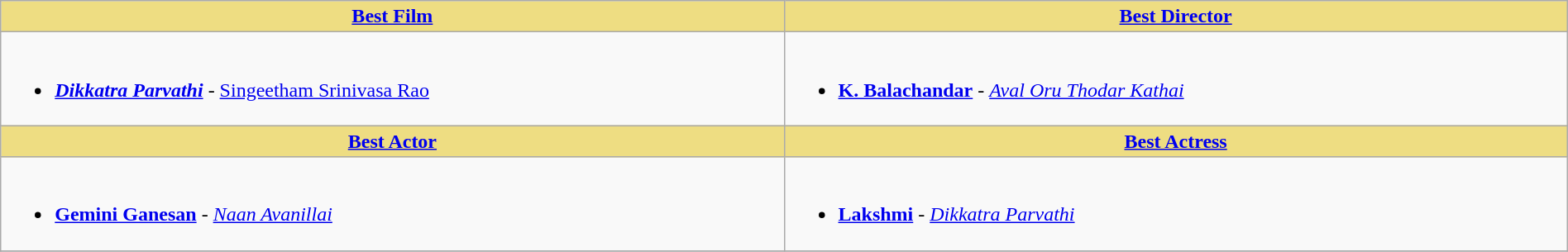<table class="wikitable" width=100% |>
<tr>
<th !  style="background:#eedd82; text-align:center; width:50%;"><a href='#'>Best Film</a></th>
<th !  style="background:#eedd82; text-align:center; width:50%;"><a href='#'>Best Director</a></th>
</tr>
<tr>
<td valign="top"><br><ul><li><strong><em><a href='#'>Dikkatra Parvathi</a></em></strong> - <a href='#'>Singeetham Srinivasa Rao</a></li></ul></td>
<td valign="top"><br><ul><li><strong><a href='#'>K. Balachandar</a></strong> - <em><a href='#'>Aval Oru Thodar Kathai</a></em></li></ul></td>
</tr>
<tr>
<th !  style="background:#eedd82; text-align:center; width:50%;"><a href='#'>Best Actor</a></th>
<th !  style="background:#eedd82; text-align:center; width:50%;"><a href='#'>Best Actress</a></th>
</tr>
<tr>
<td valign="top"><br><ul><li><strong><a href='#'>Gemini Ganesan</a></strong> - <em><a href='#'>Naan Avanillai</a></em></li></ul></td>
<td valign="top"><br><ul><li><strong><a href='#'>Lakshmi</a></strong> - <em><a href='#'>Dikkatra Parvathi</a></em></li></ul></td>
</tr>
<tr>
</tr>
</table>
